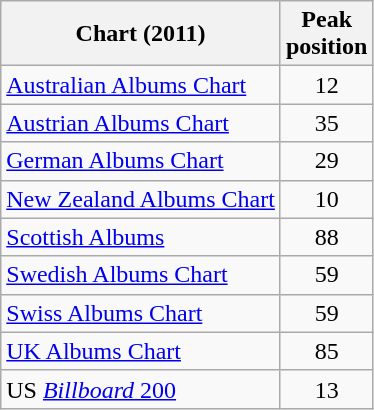<table class="wikitable sortable">
<tr>
<th>Chart (2011)</th>
<th>Peak<br>position</th>
</tr>
<tr>
<td><a href='#'>Australian Albums Chart</a></td>
<td align="center">12</td>
</tr>
<tr>
<td><a href='#'>Austrian Albums Chart</a></td>
<td align="center">35</td>
</tr>
<tr>
<td><a href='#'>German Albums Chart</a></td>
<td style="text-align:center;">29</td>
</tr>
<tr>
<td><a href='#'>New Zealand Albums Chart</a></td>
<td style="text-align:center;">10</td>
</tr>
<tr>
<td><a href='#'>Scottish Albums</a></td>
<td align="center">88</td>
</tr>
<tr>
<td><a href='#'>Swedish Albums Chart</a></td>
<td align="center">59</td>
</tr>
<tr>
<td><a href='#'>Swiss Albums Chart</a></td>
<td align="center">59</td>
</tr>
<tr>
<td><a href='#'>UK Albums Chart</a></td>
<td align="center">85</td>
</tr>
<tr>
<td>US <a href='#'><em>Billboard</em> 200</a></td>
<td style="text-align:center;">13</td>
</tr>
</table>
